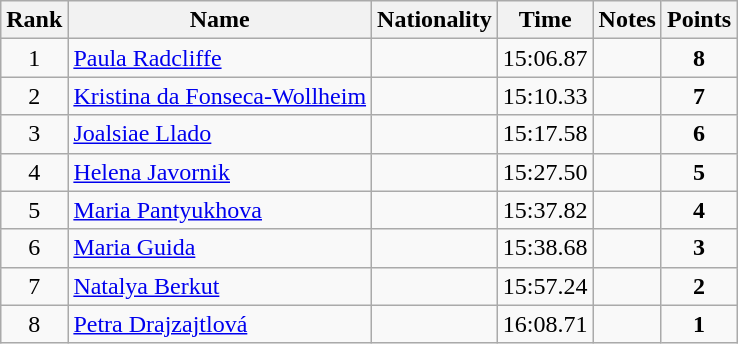<table class="wikitable sortable" style="text-align:center">
<tr>
<th>Rank</th>
<th>Name</th>
<th>Nationality</th>
<th>Time</th>
<th>Notes</th>
<th>Points</th>
</tr>
<tr>
<td>1</td>
<td align=left><a href='#'>Paula Radcliffe</a></td>
<td align=left></td>
<td>15:06.87</td>
<td></td>
<td><strong>8</strong></td>
</tr>
<tr>
<td>2</td>
<td align=left><a href='#'>Kristina da Fonseca-Wollheim</a></td>
<td align=left></td>
<td>15:10.33</td>
<td></td>
<td><strong>7</strong></td>
</tr>
<tr>
<td>3</td>
<td align=left><a href='#'>Joalsiae Llado</a></td>
<td align=left></td>
<td>15:17.58</td>
<td></td>
<td><strong>6</strong></td>
</tr>
<tr>
<td>4</td>
<td align=left><a href='#'>Helena Javornik</a></td>
<td align=left></td>
<td>15:27.50</td>
<td></td>
<td><strong>5</strong></td>
</tr>
<tr>
<td>5</td>
<td align=left><a href='#'>Maria Pantyukhova</a></td>
<td align=left></td>
<td>15:37.82</td>
<td></td>
<td><strong>4</strong></td>
</tr>
<tr>
<td>6</td>
<td align=left><a href='#'>Maria Guida</a></td>
<td align=left></td>
<td>15:38.68</td>
<td></td>
<td><strong>3</strong></td>
</tr>
<tr>
<td>7</td>
<td align=left><a href='#'>Natalya Berkut</a></td>
<td align=left></td>
<td>15:57.24</td>
<td></td>
<td><strong>2</strong></td>
</tr>
<tr>
<td>8</td>
<td align=left><a href='#'>Petra Drajzajtlová</a></td>
<td align=left></td>
<td>16:08.71</td>
<td></td>
<td><strong>1</strong></td>
</tr>
</table>
